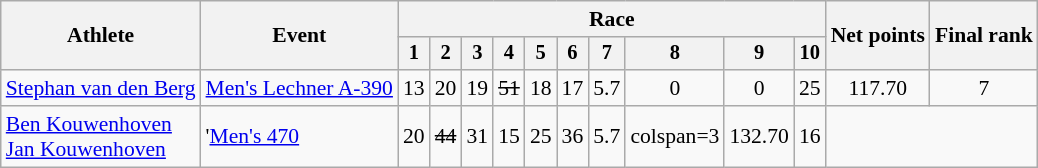<table class="wikitable" style="font-size:90%">
<tr>
<th rowspan="2">Athlete</th>
<th rowspan="2">Event</th>
<th colspan=10>Race</th>
<th rowspan=2>Net points</th>
<th rowspan=2>Final rank</th>
</tr>
<tr style="font-size:95%">
<th>1</th>
<th>2</th>
<th>3</th>
<th>4</th>
<th>5</th>
<th>6</th>
<th>7</th>
<th>8</th>
<th>9</th>
<th>10</th>
</tr>
<tr align=center>
<td align=left><a href='#'>Stephan van den Berg</a></td>
<td align=left><a href='#'>Men's Lechner A-390</a></td>
<td>13</td>
<td>20</td>
<td>19</td>
<td><s>51</s></td>
<td>18</td>
<td>17</td>
<td>5.7</td>
<td>0</td>
<td>0</td>
<td>25</td>
<td>117.70</td>
<td>7</td>
</tr>
<tr align=center>
<td align=left><a href='#'>Ben Kouwenhoven</a><br><a href='#'>Jan Kouwenhoven</a></td>
<td align=left>'<a href='#'>Men's 470</a></td>
<td>20</td>
<td><s>44</s></td>
<td>31</td>
<td>15</td>
<td>25</td>
<td>36</td>
<td>5.7</td>
<td>colspan=3 </td>
<td>132.70</td>
<td>16</td>
</tr>
</table>
